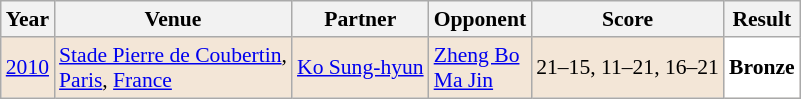<table class="sortable wikitable" style="font-size: 90%;">
<tr>
<th>Year</th>
<th>Venue</th>
<th>Partner</th>
<th>Opponent</th>
<th>Score</th>
<th>Result</th>
</tr>
<tr style="background:#F3E6D7">
<td align="center"><a href='#'>2010</a></td>
<td align="left"><a href='#'>Stade Pierre de Coubertin</a>,<br><a href='#'>Paris</a>, <a href='#'>France</a></td>
<td align="left"> <a href='#'>Ko Sung-hyun</a></td>
<td align="left"> <a href='#'>Zheng Bo</a><br> <a href='#'>Ma Jin</a></td>
<td align="left">21–15, 11–21, 16–21</td>
<td style="text-align:left; background:white"> <strong>Bronze</strong></td>
</tr>
</table>
